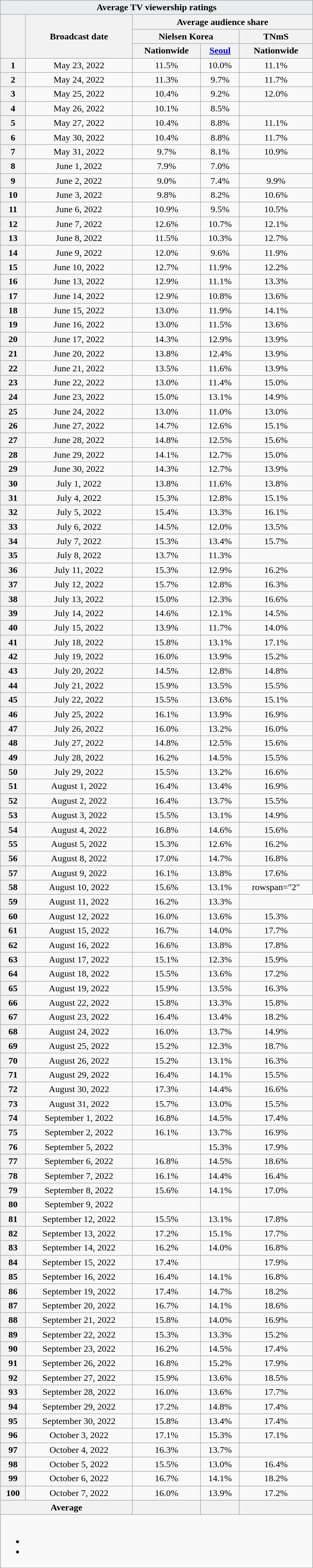<table class="wikitable mw-collapsible mw-collapsed innercollapse" style="text-align:center; max-width:550px; margin-left: auto; margin-right: auto; border: none;">
<tr>
<th colspan="6" style="background:#EAECF0; color:black; text-align:center; width:550px;">Average TV viewership ratings</th>
</tr>
<tr>
<th rowspan="3"></th>
<th rowspan="3">Broadcast date</th>
<th colspan="3">Average audience share</th>
</tr>
<tr>
<th colspan="2">Nielsen Korea</th>
<th>TNmS</th>
</tr>
<tr>
<th>Nationwide</th>
<th><a href='#'>Seoul</a></th>
<th>Nationwide</th>
</tr>
<tr>
<th>1</th>
<td>May 23, 2022</td>
<td>11.5% </td>
<td>10.0% </td>
<td>11.1% </td>
</tr>
<tr>
<th>2</th>
<td>May 24, 2022</td>
<td>11.3% </td>
<td>9.7% </td>
<td>11.7% </td>
</tr>
<tr>
<th>3</th>
<td>May 25, 2022</td>
<td>10.4% </td>
<td>9.2% </td>
<td>12.0% </td>
</tr>
<tr>
<th>4</th>
<td>May 26, 2022</td>
<td>10.1% </td>
<td>8.5% </td>
<td> </td>
</tr>
<tr>
<th>5</th>
<td>May 27, 2022</td>
<td>10.4% </td>
<td>8.8% </td>
<td>11.1% </td>
</tr>
<tr>
<th>6</th>
<td>May 30, 2022</td>
<td>10.4% </td>
<td>8.8% </td>
<td>11.7% </td>
</tr>
<tr>
<th>7</th>
<td>May 31, 2022</td>
<td>9.7% </td>
<td>8.1% </td>
<td>10.9% </td>
</tr>
<tr>
<th>8</th>
<td>June 1, 2022</td>
<td>7.9% </td>
<td>7.0% </td>
<td></td>
</tr>
<tr>
<th>9</th>
<td>June 2, 2022</td>
<td>9.0% </td>
<td>7.4% </td>
<td>9.9% </td>
</tr>
<tr>
<th>10</th>
<td>June 3, 2022</td>
<td>9.8% </td>
<td>8.2% </td>
<td>10.6% </td>
</tr>
<tr>
<th>11</th>
<td>June 6, 2022</td>
<td>10.9% </td>
<td>9.5% </td>
<td>10.5% </td>
</tr>
<tr>
<th>12</th>
<td>June 7, 2022</td>
<td>12.6% </td>
<td>10.7% </td>
<td>12.1% </td>
</tr>
<tr>
<th>13</th>
<td>June 8, 2022</td>
<td>11.5% </td>
<td>10.3% </td>
<td>12.7% </td>
</tr>
<tr>
<th>14</th>
<td>June 9, 2022</td>
<td>12.0% </td>
<td>9.6% </td>
<td>11.9% </td>
</tr>
<tr>
<th>15</th>
<td>June 10, 2022</td>
<td>12.7% </td>
<td>11.9% </td>
<td>12.2% </td>
</tr>
<tr>
<th>16</th>
<td>June 13, 2022</td>
<td>12.9% </td>
<td>11.1% </td>
<td>13.3% </td>
</tr>
<tr>
<th>17</th>
<td>June 14, 2022</td>
<td>12.9% </td>
<td>10.8% </td>
<td>13.6% </td>
</tr>
<tr>
<th>18</th>
<td>June 15, 2022</td>
<td>13.0% </td>
<td>11.9% </td>
<td>14.1% </td>
</tr>
<tr>
<th>19</th>
<td>June 16, 2022</td>
<td>13.0% </td>
<td>11.5% </td>
<td>13.6% </td>
</tr>
<tr>
<th>20</th>
<td>June 17, 2022</td>
<td>14.3% </td>
<td>12.9% </td>
<td>13.9% </td>
</tr>
<tr>
<th>21</th>
<td>June 20, 2022</td>
<td>13.8% </td>
<td>12.4% </td>
<td>13.9% </td>
</tr>
<tr>
<th>22</th>
<td>June 21, 2022</td>
<td>13.5% </td>
<td>11.6% </td>
<td>13.9% </td>
</tr>
<tr>
<th>23</th>
<td>June 22, 2022</td>
<td>13.0% </td>
<td>11.4% </td>
<td>15.0% </td>
</tr>
<tr>
<th>24</th>
<td>June 23, 2022</td>
<td>15.0% </td>
<td>13.1% </td>
<td>14.9% </td>
</tr>
<tr>
<th>25</th>
<td>June 24, 2022</td>
<td>13.0% </td>
<td>11.0% </td>
<td>13.0% </td>
</tr>
<tr>
<th>26</th>
<td>June 27, 2022</td>
<td>14.7% </td>
<td>12.6% </td>
<td>15.1% </td>
</tr>
<tr>
<th>27</th>
<td>June 28, 2022</td>
<td>14.8% </td>
<td>12.5% </td>
<td>15.6% </td>
</tr>
<tr>
<th>28</th>
<td>June 29, 2022</td>
<td>14.1% </td>
<td>12.7% </td>
<td>15.0% </td>
</tr>
<tr>
<th>29</th>
<td>June 30, 2022</td>
<td>14.3% </td>
<td>12.7% </td>
<td>13.9% </td>
</tr>
<tr>
<th>30</th>
<td>July 1, 2022</td>
<td>13.8% </td>
<td>11.6% </td>
<td>13.8% </td>
</tr>
<tr>
<th>31</th>
<td>July 4, 2022</td>
<td>15.3% </td>
<td>12.8% </td>
<td>15.1% </td>
</tr>
<tr>
<th>32</th>
<td>July 5, 2022</td>
<td>15.4% </td>
<td>13.3% </td>
<td>16.1% </td>
</tr>
<tr>
<th>33</th>
<td>July 6, 2022</td>
<td>14.5% </td>
<td>12.0% </td>
<td>13.5% </td>
</tr>
<tr>
<th>34</th>
<td>July 7, 2022</td>
<td>15.3% </td>
<td>13.4% </td>
<td>15.7% </td>
</tr>
<tr>
<th>35</th>
<td>July 8, 2022</td>
<td>13.7% </td>
<td>11.3% </td>
<td></td>
</tr>
<tr>
<th>36</th>
<td>July 11, 2022</td>
<td>15.3% </td>
<td>12.9% </td>
<td>16.2% </td>
</tr>
<tr>
<th>37</th>
<td>July 12, 2022</td>
<td>15.7% </td>
<td>12.8% </td>
<td>16.3% </td>
</tr>
<tr>
<th>38</th>
<td>July 13, 2022</td>
<td>15.0% </td>
<td>12.3% </td>
<td>16.6% </td>
</tr>
<tr>
<th>39</th>
<td>July 14, 2022</td>
<td>14.6% </td>
<td>12.1% </td>
<td>14.5% </td>
</tr>
<tr>
<th>40</th>
<td>July 15, 2022</td>
<td>13.9% </td>
<td>11.7% </td>
<td>14.0% </td>
</tr>
<tr>
<th>41</th>
<td>July 18, 2022</td>
<td>15.8% </td>
<td>13.1% </td>
<td>17.1% </td>
</tr>
<tr>
<th>42</th>
<td>July 19, 2022</td>
<td>16.0% </td>
<td>13.9% </td>
<td>15.2% </td>
</tr>
<tr>
<th>43</th>
<td>July 20, 2022</td>
<td>14.5% </td>
<td>12.8% </td>
<td>14.8% </td>
</tr>
<tr>
<th>44</th>
<td>July 21, 2022</td>
<td>15.9% </td>
<td>13.5% </td>
<td>15.5% </td>
</tr>
<tr>
<th>45</th>
<td>July 22, 2022</td>
<td>15.5% </td>
<td>13.6% </td>
<td>15.1% </td>
</tr>
<tr>
<th>46</th>
<td>July 25, 2022</td>
<td>16.1% </td>
<td>13.9% </td>
<td>16.9% </td>
</tr>
<tr>
<th>47</th>
<td>July 26, 2022</td>
<td>16.0% </td>
<td>13.2% </td>
<td>16.0% </td>
</tr>
<tr>
<th>48</th>
<td>July 27, 2022</td>
<td>14.8% </td>
<td>12.5% </td>
<td>15.6% </td>
</tr>
<tr>
<th>49</th>
<td>July 28, 2022</td>
<td>16.2% </td>
<td>14.5% </td>
<td>15.5% </td>
</tr>
<tr>
<th>50</th>
<td>July 29, 2022</td>
<td>15.5% </td>
<td>13.2% </td>
<td>16.6% </td>
</tr>
<tr>
<th>51</th>
<td>August 1, 2022</td>
<td>16.4% </td>
<td>13.4% </td>
<td>16.9% </td>
</tr>
<tr>
<th>52</th>
<td>August 2, 2022</td>
<td>16.4% </td>
<td>13.7% </td>
<td>15.5% </td>
</tr>
<tr>
<th>53</th>
<td>August 3, 2022</td>
<td>15.5% </td>
<td>13.1% </td>
<td>14.9% </td>
</tr>
<tr>
<th>54</th>
<td>August 4, 2022</td>
<td>16.8% </td>
<td>14.6% </td>
<td>15.6% </td>
</tr>
<tr>
<th>55</th>
<td>August 5, 2022</td>
<td>15.3% </td>
<td>12.6% </td>
<td>16.2% </td>
</tr>
<tr>
<th>56</th>
<td>August 8, 2022</td>
<td>17.0% </td>
<td>14.7% </td>
<td>16.8% </td>
</tr>
<tr>
<th>57</th>
<td>August 9, 2022</td>
<td>16.1% </td>
<td>13.8% </td>
<td>17.6% </td>
</tr>
<tr>
<th>58</th>
<td>August 10, 2022</td>
<td>15.6% </td>
<td>13.1% </td>
<td>rowspan="2" </td>
</tr>
<tr>
<th>59</th>
<td>August 11, 2022</td>
<td>16.2% </td>
<td>13.3% </td>
</tr>
<tr>
<th>60</th>
<td>August 12, 2022</td>
<td>16.0% </td>
<td>13.6% </td>
<td>15.3% </td>
</tr>
<tr>
<th>61</th>
<td>August 15, 2022</td>
<td>16.7% </td>
<td>14.0% </td>
<td>17.7% </td>
</tr>
<tr>
<th>62</th>
<td>August 16, 2022</td>
<td>16.6% </td>
<td>13.8% </td>
<td>17.8% </td>
</tr>
<tr>
<th>63</th>
<td>August 17, 2022</td>
<td>15.1% </td>
<td>12.3% </td>
<td>15.9% </td>
</tr>
<tr>
<th>64</th>
<td>August 18, 2022</td>
<td>15.5% </td>
<td>13.6% </td>
<td>17.2% </td>
</tr>
<tr>
<th>65</th>
<td>August 19, 2022</td>
<td>15.9% </td>
<td>13.5% </td>
<td>16.3% </td>
</tr>
<tr>
<th>66</th>
<td>August 22, 2022</td>
<td>15.8% </td>
<td>13.3% </td>
<td>15.8% </td>
</tr>
<tr>
<th>67</th>
<td>August 23, 2022</td>
<td>16.4% </td>
<td>13.4% </td>
<td>18.2% </td>
</tr>
<tr>
<th>68</th>
<td>August 24, 2022</td>
<td>16.0% </td>
<td>13.7% </td>
<td>14.9% </td>
</tr>
<tr>
<th>69</th>
<td>August 25, 2022</td>
<td>15.2% </td>
<td>12.3% </td>
<td>18.7% </td>
</tr>
<tr>
<th>70</th>
<td>August 26, 2022</td>
<td>15.2% </td>
<td>13.1% </td>
<td>16.3% </td>
</tr>
<tr>
<th>71</th>
<td>August 29, 2022</td>
<td>16.4% </td>
<td>14.1% </td>
<td>15.5% </td>
</tr>
<tr>
<th>72</th>
<td>August 30, 2022</td>
<td>17.3% </td>
<td>14.4% </td>
<td>16.6% </td>
</tr>
<tr>
<th>73</th>
<td>August 31, 2022</td>
<td>15.7% </td>
<td>13.0% </td>
<td>15.5% </td>
</tr>
<tr>
<th>74</th>
<td>September 1, 2022</td>
<td>16.8% </td>
<td>14.5% </td>
<td>17.4% </td>
</tr>
<tr>
<th>75</th>
<td>September 2, 2022</td>
<td>16.1% </td>
<td>13.7% </td>
<td>16.9% </td>
</tr>
<tr>
<th>76</th>
<td>September 5, 2022</td>
<td> </td>
<td>15.3% </td>
<td>17.9% </td>
</tr>
<tr>
<th>77</th>
<td>September 6, 2022</td>
<td>16.8% </td>
<td>14.5% </td>
<td>18.6% </td>
</tr>
<tr>
<th>78</th>
<td>September 7, 2022</td>
<td>16.1% </td>
<td>14.4% </td>
<td>16.4% </td>
</tr>
<tr>
<th>79</th>
<td>September 8, 2022</td>
<td>15.6% </td>
<td>14.1% </td>
<td>17.0% </td>
</tr>
<tr>
<th>80</th>
<td>September 9, 2022</td>
<td> </td>
<td> </td>
<td></td>
</tr>
<tr>
<th>81</th>
<td>September 12, 2022</td>
<td>15.5% </td>
<td>13.1% </td>
<td>17.8% </td>
</tr>
<tr>
<th>82</th>
<td>September 13, 2022</td>
<td>17.2% </td>
<td>15.1% </td>
<td>17.7% </td>
</tr>
<tr>
<th>83</th>
<td>September 14, 2022</td>
<td>16.2% </td>
<td>14.0% </td>
<td>16.8% </td>
</tr>
<tr>
<th>84</th>
<td>September 15, 2022</td>
<td>17.4% </td>
<td> </td>
<td>17.9% </td>
</tr>
<tr>
<th>85</th>
<td>September 16, 2022</td>
<td>16.4% </td>
<td>14.1% </td>
<td>16.8% </td>
</tr>
<tr>
<th>86</th>
<td>September 19, 2022</td>
<td>17.4% </td>
<td>14.7% </td>
<td>18.2% </td>
</tr>
<tr>
<th>87</th>
<td>September 20, 2022</td>
<td>16.7% </td>
<td>14.1% </td>
<td>18.6% </td>
</tr>
<tr>
<th>88</th>
<td>September 21, 2022</td>
<td>15.8% </td>
<td>14.0% </td>
<td>16.9% </td>
</tr>
<tr>
<th>89</th>
<td>September 22, 2022</td>
<td>15.3% </td>
<td>13.3% </td>
<td>15.2% </td>
</tr>
<tr>
<th>90</th>
<td>September 23, 2022</td>
<td>16.2% </td>
<td>14.5% </td>
<td>17.4% </td>
</tr>
<tr>
<th>91</th>
<td>September 26, 2022</td>
<td>16.8% </td>
<td>15.2% </td>
<td>17.9% </td>
</tr>
<tr>
<th>92</th>
<td>September 27, 2022</td>
<td>15.9% </td>
<td>13.6% </td>
<td>18.5% </td>
</tr>
<tr>
<th>93</th>
<td>September 28, 2022</td>
<td>16.0% </td>
<td>13.6% </td>
<td>17.7% </td>
</tr>
<tr>
<th>94</th>
<td>September 29, 2022</td>
<td>17.2% </td>
<td>14.8% </td>
<td>17.4% </td>
</tr>
<tr>
<th>95</th>
<td>September 30, 2022</td>
<td>15.8% </td>
<td>13.4% </td>
<td>17.4% </td>
</tr>
<tr>
<th>96</th>
<td>October 3, 2022</td>
<td>17.1% </td>
<td>15.3% </td>
<td>17.1% </td>
</tr>
<tr>
<th>97</th>
<td>October 4, 2022</td>
<td>16.3% </td>
<td>13.7% </td>
<td> </td>
</tr>
<tr>
<th>98</th>
<td>October 5, 2022</td>
<td>15.5% </td>
<td>13.0% </td>
<td>16.4% </td>
</tr>
<tr>
<th>99</th>
<td>October 6, 2022</td>
<td>16.7% </td>
<td>14.1% </td>
<td>18.2% </td>
</tr>
<tr>
<th>100</th>
<td>October 7, 2022</td>
<td>16.0% </td>
<td>13.9% </td>
<td>17.2% </td>
</tr>
<tr>
<th colspan="2">Average</th>
<th></th>
<th></th>
<th></th>
</tr>
<tr>
<td colspan="6"><br><ul><li></li><li></li></ul></td>
</tr>
</table>
